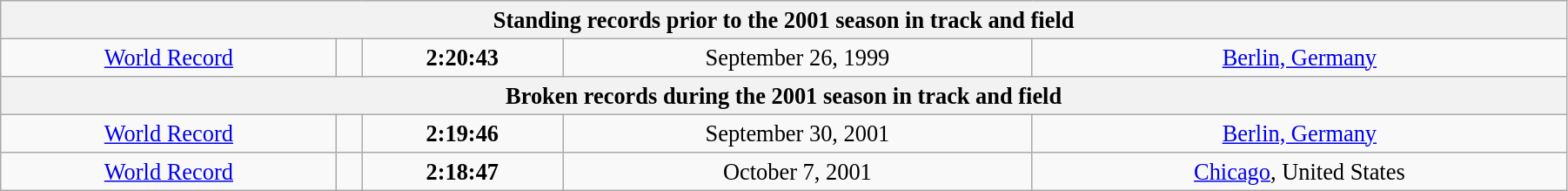<table class="wikitable" style=" text-align:center; font-size:110%;" width="95%">
<tr>
<th colspan="5">Standing records prior to the 2001 season in track and field</th>
</tr>
<tr>
<td><a href='#'>World Record</a></td>
<td></td>
<td><strong>2:20:43</strong></td>
<td>September 26, 1999</td>
<td> <a href='#'>Berlin, Germany</a></td>
</tr>
<tr>
<th colspan="5">Broken records during the 2001 season in track and field</th>
</tr>
<tr>
<td><a href='#'>World Record</a></td>
<td></td>
<td><strong>2:19:46</strong></td>
<td>September 30, 2001</td>
<td> <a href='#'>Berlin, Germany</a></td>
</tr>
<tr>
<td><a href='#'>World Record</a></td>
<td></td>
<td><strong>2:18:47</strong></td>
<td>October 7, 2001</td>
<td> <a href='#'>Chicago</a>, United States</td>
</tr>
</table>
